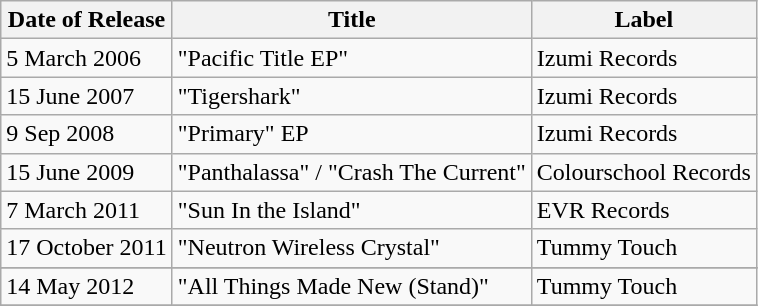<table class="wikitable">
<tr>
<th>Date of Release</th>
<th>Title</th>
<th>Label</th>
</tr>
<tr>
<td>5 March 2006</td>
<td>"Pacific Title EP"</td>
<td>Izumi Records</td>
</tr>
<tr>
<td>15 June 2007</td>
<td>"Tigershark"</td>
<td>Izumi Records</td>
</tr>
<tr>
<td>9 Sep 2008</td>
<td>"Primary" EP</td>
<td>Izumi Records</td>
</tr>
<tr>
<td>15 June 2009</td>
<td>"Panthalassa" / "Crash The Current"</td>
<td>Colourschool Records</td>
</tr>
<tr>
<td>7 March 2011</td>
<td>"Sun In the Island"</td>
<td>EVR Records</td>
</tr>
<tr>
<td>17 October 2011</td>
<td>"Neutron Wireless Crystal"</td>
<td>Tummy Touch</td>
</tr>
<tr>
</tr>
<tr>
<td>14 May 2012</td>
<td>"All Things Made New (Stand)"</td>
<td>Tummy Touch</td>
</tr>
<tr>
</tr>
</table>
